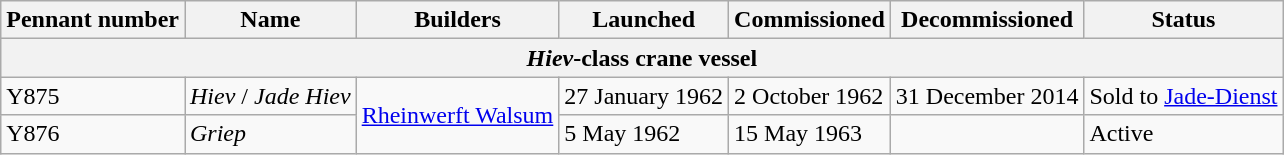<table class="wikitable">
<tr>
<th>Pennant number</th>
<th>Name</th>
<th>Builders</th>
<th>Launched</th>
<th>Commissioned</th>
<th>Decommissioned</th>
<th>Status</th>
</tr>
<tr>
<th colspan="7"><em>Hiev</em>-class crane vessel</th>
</tr>
<tr>
<td>Y875</td>
<td><em>Hiev</em> / <em>Jade Hiev</em></td>
<td rowspan="2"><a href='#'>Rheinwerft Walsum</a></td>
<td>27 January 1962</td>
<td>2 October 1962</td>
<td>31 December 2014</td>
<td>Sold to <a href='#'>Jade-Dienst</a></td>
</tr>
<tr>
<td>Y876</td>
<td><em>Griep</em></td>
<td>5 May 1962</td>
<td>15 May 1963</td>
<td></td>
<td>Active</td>
</tr>
</table>
